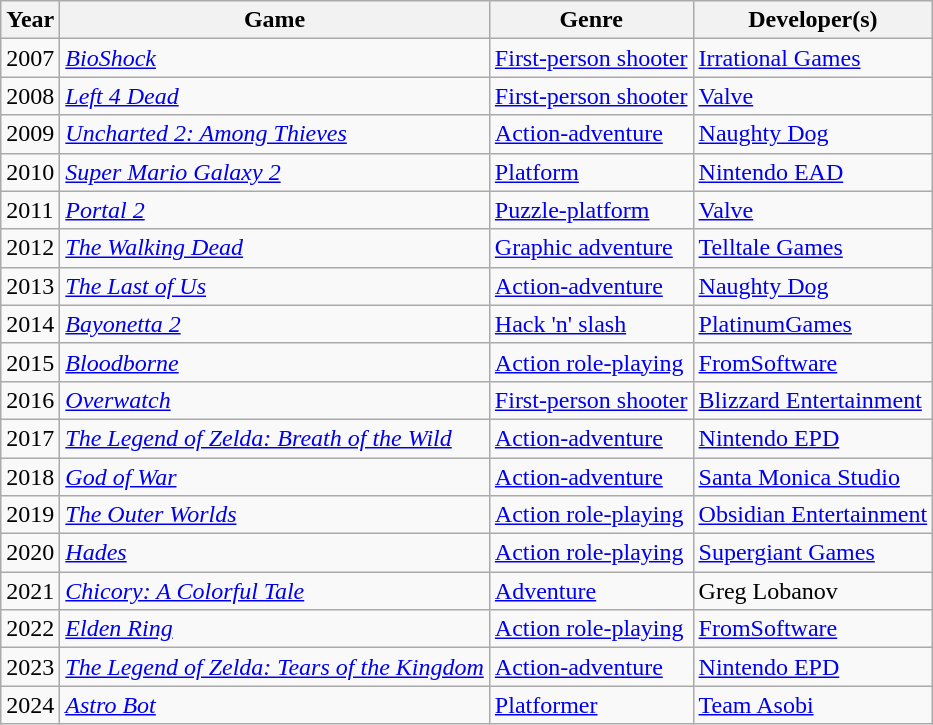<table class="wikitable">
<tr>
<th>Year</th>
<th>Game</th>
<th>Genre</th>
<th>Developer(s)</th>
</tr>
<tr>
<td>2007</td>
<td><em><a href='#'>BioShock</a></em></td>
<td><a href='#'>First-person shooter</a></td>
<td><a href='#'>Irrational Games</a></td>
</tr>
<tr>
<td>2008</td>
<td><em><a href='#'>Left 4 Dead</a></em></td>
<td><a href='#'>First-person shooter</a></td>
<td><a href='#'>Valve</a></td>
</tr>
<tr>
<td>2009</td>
<td><em><a href='#'>Uncharted 2: Among Thieves</a></em></td>
<td><a href='#'>Action-adventure</a></td>
<td><a href='#'>Naughty Dog</a></td>
</tr>
<tr>
<td>2010</td>
<td><em><a href='#'>Super Mario Galaxy 2</a></em></td>
<td><a href='#'>Platform</a></td>
<td><a href='#'>Nintendo EAD</a></td>
</tr>
<tr>
<td>2011</td>
<td><em><a href='#'>Portal 2</a></em></td>
<td><a href='#'>Puzzle-platform</a></td>
<td><a href='#'>Valve</a></td>
</tr>
<tr>
<td>2012</td>
<td><em><a href='#'>The Walking Dead</a></em></td>
<td><a href='#'>Graphic adventure</a></td>
<td><a href='#'>Telltale Games</a></td>
</tr>
<tr>
<td>2013</td>
<td><em><a href='#'>The Last of Us</a></em></td>
<td><a href='#'>Action-adventure</a></td>
<td><a href='#'>Naughty Dog</a></td>
</tr>
<tr>
<td>2014</td>
<td><em><a href='#'>Bayonetta 2</a></em></td>
<td><a href='#'>Hack 'n' slash</a></td>
<td><a href='#'>PlatinumGames</a></td>
</tr>
<tr>
<td>2015</td>
<td><em><a href='#'>Bloodborne</a></em></td>
<td><a href='#'>Action role-playing</a></td>
<td><a href='#'>FromSoftware</a></td>
</tr>
<tr>
<td>2016</td>
<td><em><a href='#'>Overwatch</a></em></td>
<td><a href='#'>First-person shooter</a></td>
<td><a href='#'>Blizzard Entertainment</a></td>
</tr>
<tr>
<td>2017</td>
<td><em><a href='#'>The Legend of Zelda: Breath of the Wild</a></em></td>
<td><a href='#'>Action-adventure</a></td>
<td><a href='#'>Nintendo EPD</a></td>
</tr>
<tr>
<td>2018</td>
<td><em><a href='#'>God of War</a></em></td>
<td><a href='#'>Action-adventure</a></td>
<td><a href='#'>Santa Monica Studio</a></td>
</tr>
<tr>
<td>2019</td>
<td><em><a href='#'>The Outer Worlds</a></em></td>
<td><a href='#'>Action role-playing</a></td>
<td><a href='#'>Obsidian Entertainment</a></td>
</tr>
<tr>
<td>2020</td>
<td><em><a href='#'>Hades</a></em></td>
<td><a href='#'>Action role-playing</a></td>
<td><a href='#'>Supergiant Games</a></td>
</tr>
<tr>
<td>2021</td>
<td><em><a href='#'>Chicory: A Colorful Tale</a></em></td>
<td><a href='#'>Adventure</a></td>
<td>Greg Lobanov</td>
</tr>
<tr>
<td>2022</td>
<td><em><a href='#'>Elden Ring</a></em></td>
<td><a href='#'>Action role-playing</a></td>
<td><a href='#'>FromSoftware</a></td>
</tr>
<tr>
<td>2023</td>
<td><em><a href='#'>The Legend of Zelda: Tears of the Kingdom</a></em></td>
<td><a href='#'>Action-adventure</a></td>
<td><a href='#'>Nintendo EPD</a></td>
</tr>
<tr>
<td>2024</td>
<td><em><a href='#'>Astro Bot</a></em></td>
<td><a href='#'>Platformer</a></td>
<td><a href='#'>Team Asobi</a></td>
</tr>
</table>
